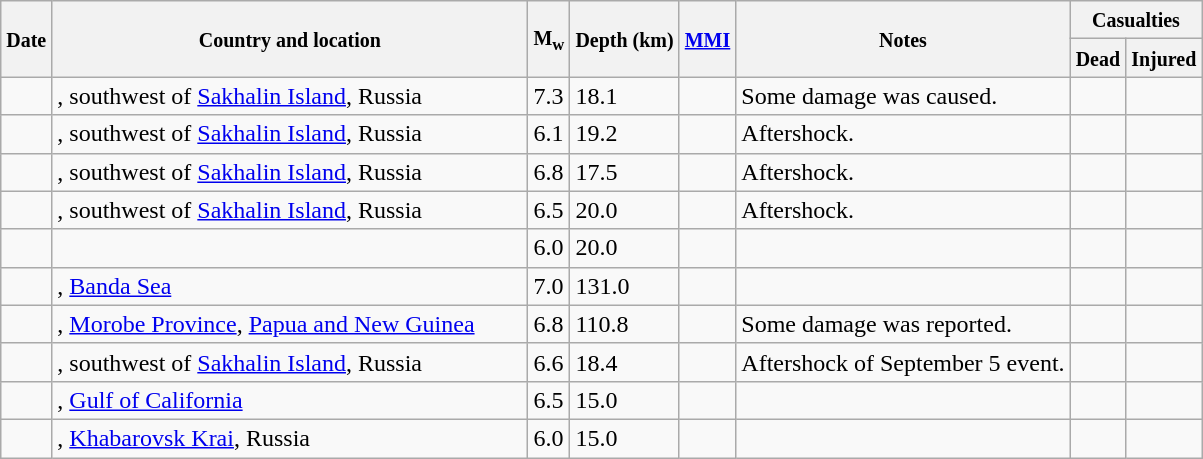<table class="wikitable sortable sort-under" style="border:1px black; margin-left:1em;">
<tr>
<th rowspan="2"><small>Date</small></th>
<th rowspan="2" style="width: 310px"><small>Country and location</small></th>
<th rowspan="2"><small>M<sub>w</sub></small></th>
<th rowspan="2"><small>Depth (km)</small></th>
<th rowspan="2"><small><a href='#'>MMI</a></small></th>
<th rowspan="2" class="unsortable"><small>Notes</small></th>
<th colspan="2"><small>Casualties</small></th>
</tr>
<tr>
<th><small>Dead</small></th>
<th><small>Injured</small></th>
</tr>
<tr>
<td></td>
<td>, southwest of <a href='#'>Sakhalin Island</a>, Russia</td>
<td>7.3</td>
<td>18.1</td>
<td></td>
<td>Some damage was caused.</td>
<td></td>
<td></td>
</tr>
<tr>
<td></td>
<td>, southwest of <a href='#'>Sakhalin Island</a>, Russia</td>
<td>6.1</td>
<td>19.2</td>
<td></td>
<td>Aftershock.</td>
<td></td>
<td></td>
</tr>
<tr>
<td></td>
<td>, southwest of <a href='#'>Sakhalin Island</a>, Russia</td>
<td>6.8</td>
<td>17.5</td>
<td></td>
<td>Aftershock.</td>
<td></td>
<td></td>
</tr>
<tr>
<td></td>
<td>, southwest of <a href='#'>Sakhalin Island</a>, Russia</td>
<td>6.5</td>
<td>20.0</td>
<td></td>
<td>Aftershock.</td>
<td></td>
<td></td>
</tr>
<tr>
<td></td>
<td></td>
<td>6.0</td>
<td>20.0</td>
<td></td>
<td></td>
<td></td>
<td></td>
</tr>
<tr>
<td></td>
<td>, <a href='#'>Banda Sea</a></td>
<td>7.0</td>
<td>131.0</td>
<td></td>
<td></td>
<td></td>
<td></td>
</tr>
<tr>
<td></td>
<td>, <a href='#'>Morobe Province</a>, <a href='#'>Papua and New Guinea</a></td>
<td>6.8</td>
<td>110.8</td>
<td></td>
<td>Some damage was reported.</td>
<td></td>
<td></td>
</tr>
<tr>
<td></td>
<td>, southwest of <a href='#'>Sakhalin Island</a>, Russia</td>
<td>6.6</td>
<td>18.4</td>
<td></td>
<td>Aftershock of September 5 event.</td>
<td></td>
<td></td>
</tr>
<tr>
<td></td>
<td>, <a href='#'>Gulf of California</a></td>
<td>6.5</td>
<td>15.0</td>
<td></td>
<td></td>
<td></td>
<td></td>
</tr>
<tr>
<td></td>
<td>, <a href='#'>Khabarovsk Krai</a>, Russia</td>
<td>6.0</td>
<td>15.0</td>
<td></td>
<td></td>
<td></td>
<td></td>
</tr>
</table>
